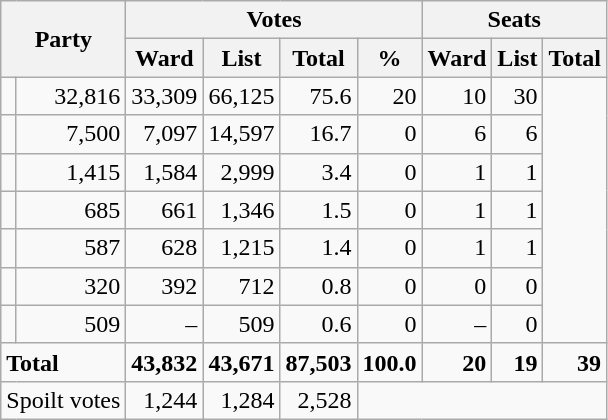<table class=wikitable style="text-align:right">
<tr>
<th rowspan="2" colspan="2">Party</th>
<th colspan="4" align="center">Votes</th>
<th colspan="3" align="center">Seats</th>
</tr>
<tr>
<th>Ward</th>
<th>List</th>
<th>Total</th>
<th>%</th>
<th>Ward</th>
<th>List</th>
<th>Total</th>
</tr>
<tr>
<td></td>
<td>32,816</td>
<td>33,309</td>
<td>66,125</td>
<td>75.6</td>
<td>20</td>
<td>10</td>
<td>30</td>
</tr>
<tr>
<td></td>
<td>7,500</td>
<td>7,097</td>
<td>14,597</td>
<td>16.7</td>
<td>0</td>
<td>6</td>
<td>6</td>
</tr>
<tr>
<td></td>
<td>1,415</td>
<td>1,584</td>
<td>2,999</td>
<td>3.4</td>
<td>0</td>
<td>1</td>
<td>1</td>
</tr>
<tr>
<td></td>
<td>685</td>
<td>661</td>
<td>1,346</td>
<td>1.5</td>
<td>0</td>
<td>1</td>
<td>1</td>
</tr>
<tr>
<td></td>
<td>587</td>
<td>628</td>
<td>1,215</td>
<td>1.4</td>
<td>0</td>
<td>1</td>
<td>1</td>
</tr>
<tr>
<td></td>
<td>320</td>
<td>392</td>
<td>712</td>
<td>0.8</td>
<td>0</td>
<td>0</td>
<td>0</td>
</tr>
<tr>
<td></td>
<td>509</td>
<td>–</td>
<td>509</td>
<td>0.6</td>
<td>0</td>
<td>–</td>
<td>0</td>
</tr>
<tr>
<td colspan="2" style="text-align:left"><strong>Total</strong></td>
<td><strong>43,832</strong></td>
<td><strong>43,671</strong></td>
<td><strong>87,503</strong></td>
<td><strong>100.0</strong></td>
<td><strong>20</strong></td>
<td><strong>19</strong></td>
<td><strong>39</strong></td>
</tr>
<tr>
<td colspan="2" style="text-align:left">Spoilt votes</td>
<td>1,244</td>
<td>1,284</td>
<td>2,528</td>
</tr>
</table>
